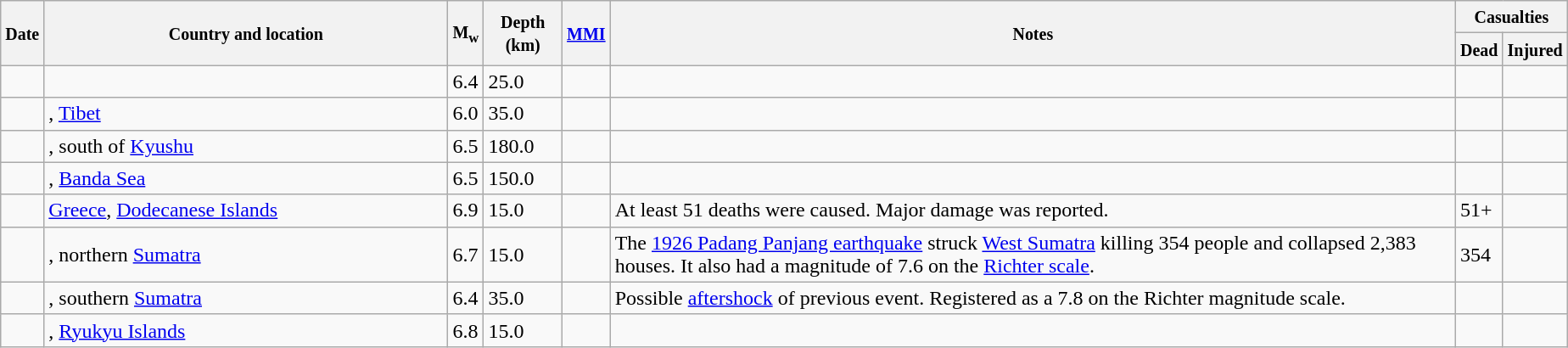<table class="wikitable sortable sort-under mw-collapsible" style="border:1px black; margin-left:1em;">
<tr>
<th rowspan="2"><small>Date</small></th>
<th rowspan="2" style="width: 310px"><small>Country and location</small></th>
<th rowspan="2"><small>M<sub>w</sub></small></th>
<th rowspan="2"><small>Depth (km)</small></th>
<th rowspan="2"><small><a href='#'>MMI</a></small></th>
<th rowspan="2" class="unsortable"><small>Notes</small></th>
<th colspan="2"><small>Casualties</small></th>
</tr>
<tr>
<th><small>Dead</small></th>
<th><small>Injured</small></th>
</tr>
<tr>
<td></td>
<td></td>
<td>6.4</td>
<td>25.0</td>
<td></td>
<td></td>
<td></td>
<td></td>
</tr>
<tr>
<td></td>
<td>, <a href='#'>Tibet</a></td>
<td>6.0</td>
<td>35.0</td>
<td></td>
<td></td>
<td></td>
<td></td>
</tr>
<tr>
<td></td>
<td>, south of <a href='#'>Kyushu</a></td>
<td>6.5</td>
<td>180.0</td>
<td></td>
<td></td>
<td></td>
<td></td>
</tr>
<tr>
<td></td>
<td>, <a href='#'>Banda Sea</a></td>
<td>6.5</td>
<td>150.0</td>
<td></td>
<td></td>
<td></td>
<td></td>
</tr>
<tr>
<td></td>
<td> <a href='#'>Greece</a>, <a href='#'>Dodecanese Islands</a></td>
<td>6.9</td>
<td>15.0</td>
<td></td>
<td>At least 51 deaths were caused. Major damage was reported.</td>
<td>51+</td>
<td></td>
</tr>
<tr>
<td></td>
<td>, northern <a href='#'>Sumatra</a></td>
<td>6.7</td>
<td>15.0</td>
<td></td>
<td>The <a href='#'>1926 Padang Panjang earthquake</a> struck <a href='#'>West Sumatra</a> killing 354 people and collapsed 2,383 houses. It also had a magnitude of 7.6 on the <a href='#'>Richter scale</a>.</td>
<td>354</td>
<td></td>
</tr>
<tr>
<td></td>
<td>, southern <a href='#'>Sumatra</a></td>
<td>6.4</td>
<td>35.0</td>
<td></td>
<td>Possible <a href='#'>aftershock</a> of previous event. Registered as a 7.8 on the Richter magnitude scale.</td>
<td></td>
<td></td>
</tr>
<tr>
<td></td>
<td>, <a href='#'>Ryukyu Islands</a></td>
<td>6.8</td>
<td>15.0</td>
<td></td>
<td></td>
<td></td>
<td></td>
</tr>
</table>
